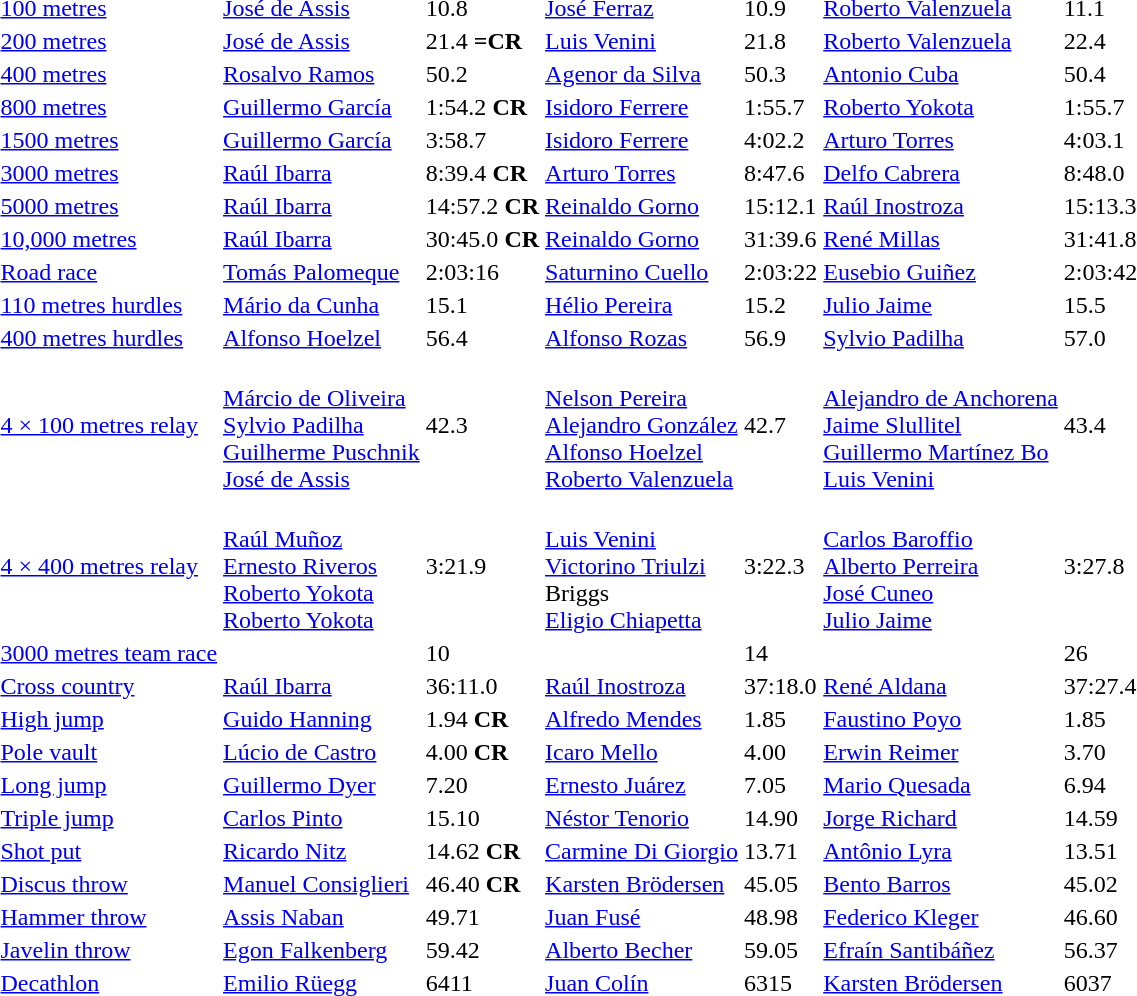<table>
<tr>
<td><a href='#'>100 metres</a></td>
<td><a href='#'>José de Assis</a><br> </td>
<td>10.8</td>
<td><a href='#'>José Ferraz</a><br> </td>
<td>10.9</td>
<td><a href='#'>Roberto Valenzuela</a><br> </td>
<td>11.1</td>
</tr>
<tr>
<td><a href='#'>200 metres</a></td>
<td><a href='#'>José de Assis</a><br> </td>
<td>21.4 <strong>=CR</strong></td>
<td><a href='#'>Luis Venini</a><br> </td>
<td>21.8</td>
<td><a href='#'>Roberto Valenzuela</a><br> </td>
<td>22.4</td>
</tr>
<tr>
<td><a href='#'>400 metres</a></td>
<td><a href='#'>Rosalvo Ramos</a><br> </td>
<td>50.2</td>
<td><a href='#'>Agenor da Silva</a><br> </td>
<td>50.3</td>
<td><a href='#'>Antonio Cuba</a><br> </td>
<td>50.4</td>
</tr>
<tr>
<td><a href='#'>800 metres</a></td>
<td><a href='#'>Guillermo García</a><br> </td>
<td>1:54.2 <strong>CR</strong></td>
<td><a href='#'>Isidoro Ferrere</a><br> </td>
<td>1:55.7</td>
<td><a href='#'>Roberto Yokota</a><br> </td>
<td>1:55.7</td>
</tr>
<tr>
<td><a href='#'>1500 metres</a></td>
<td><a href='#'>Guillermo García</a><br> </td>
<td>3:58.7</td>
<td><a href='#'>Isidoro Ferrere</a><br> </td>
<td>4:02.2</td>
<td><a href='#'>Arturo Torres</a><br> </td>
<td>4:03.1</td>
</tr>
<tr>
<td><a href='#'>3000 metres</a></td>
<td><a href='#'>Raúl Ibarra</a><br> </td>
<td>8:39.4 <strong>CR</strong></td>
<td><a href='#'>Arturo Torres</a><br> </td>
<td>8:47.6</td>
<td><a href='#'>Delfo Cabrera</a><br> </td>
<td>8:48.0</td>
</tr>
<tr>
<td><a href='#'>5000 metres</a></td>
<td><a href='#'>Raúl Ibarra</a><br> </td>
<td>14:57.2 <strong>CR</strong></td>
<td><a href='#'>Reinaldo Gorno</a><br> </td>
<td>15:12.1</td>
<td><a href='#'>Raúl Inostroza</a><br> </td>
<td>15:13.3</td>
</tr>
<tr>
<td><a href='#'>10,000 metres</a></td>
<td><a href='#'>Raúl Ibarra</a><br> </td>
<td>30:45.0 <strong>CR</strong></td>
<td><a href='#'>Reinaldo Gorno</a><br> </td>
<td>31:39.6</td>
<td><a href='#'>René Millas</a><br> </td>
<td>31:41.8</td>
</tr>
<tr>
<td><a href='#'>Road race</a></td>
<td><a href='#'>Tomás Palomeque</a><br> </td>
<td>2:03:16</td>
<td><a href='#'>Saturnino Cuello</a><br> </td>
<td>2:03:22</td>
<td><a href='#'>Eusebio Guiñez</a><br> </td>
<td>2:03:42</td>
</tr>
<tr>
<td><a href='#'>110 metres hurdles</a></td>
<td><a href='#'>Mário da Cunha</a><br> </td>
<td>15.1</td>
<td><a href='#'>Hélio Pereira</a><br> </td>
<td>15.2</td>
<td><a href='#'>Julio Jaime</a><br> </td>
<td>15.5</td>
</tr>
<tr>
<td><a href='#'>400 metres hurdles</a></td>
<td><a href='#'>Alfonso Hoelzel</a><br> </td>
<td>56.4</td>
<td><a href='#'>Alfonso Rozas</a><br> </td>
<td>56.9</td>
<td><a href='#'>Sylvio Padilha</a><br> </td>
<td>57.0</td>
</tr>
<tr>
<td><a href='#'>4 × 100 metres relay</a></td>
<td><br><a href='#'>Márcio de Oliveira</a><br><a href='#'>Sylvio Padilha</a><br><a href='#'>Guilherme Puschnik</a><br><a href='#'>José de Assis</a></td>
<td>42.3</td>
<td><br><a href='#'>Nelson Pereira</a><br><a href='#'>Alejandro González</a><br><a href='#'>Alfonso Hoelzel</a><br><a href='#'>Roberto Valenzuela</a></td>
<td>42.7</td>
<td><br><a href='#'>Alejandro de Anchorena</a><br><a href='#'>Jaime Slullitel</a><br><a href='#'>Guillermo Martínez Bo</a><br><a href='#'>Luis Venini</a></td>
<td>43.4</td>
</tr>
<tr>
<td><a href='#'>4 × 400 metres relay</a></td>
<td><br><a href='#'>Raúl Muñoz</a><br><a href='#'>Ernesto Riveros</a><br><a href='#'>Roberto Yokota</a><br><a href='#'>Roberto Yokota</a></td>
<td>3:21.9</td>
<td><br><a href='#'>Luis Venini</a><br><a href='#'>Victorino Triulzi</a><br>Briggs<br><a href='#'>Eligio Chiapetta</a></td>
<td>3:22.3</td>
<td><br><a href='#'>Carlos Baroffio</a><br><a href='#'>Alberto Perreira</a><br><a href='#'>José Cuneo</a><br><a href='#'>Julio Jaime</a></td>
<td>3:27.8</td>
</tr>
<tr>
<td><a href='#'>3000 metres team race</a></td>
<td></td>
<td>10</td>
<td></td>
<td>14</td>
<td></td>
<td>26</td>
</tr>
<tr>
<td><a href='#'>Cross country</a></td>
<td><a href='#'>Raúl Ibarra</a><br> </td>
<td>36:11.0</td>
<td><a href='#'>Raúl Inostroza</a><br> </td>
<td>37:18.0</td>
<td><a href='#'>René Aldana</a><br> </td>
<td>37:27.4</td>
</tr>
<tr>
<td><a href='#'>High jump</a></td>
<td><a href='#'>Guido Hanning</a><br> </td>
<td>1.94 <strong>CR</strong></td>
<td><a href='#'>Alfredo Mendes</a><br> </td>
<td>1.85</td>
<td><a href='#'>Faustino Poyo</a><br> </td>
<td>1.85</td>
</tr>
<tr>
<td><a href='#'>Pole vault</a></td>
<td><a href='#'>Lúcio de Castro</a><br> </td>
<td>4.00 <strong>CR</strong></td>
<td><a href='#'>Icaro Mello</a><br> </td>
<td>4.00</td>
<td><a href='#'>Erwin Reimer</a><br> </td>
<td>3.70</td>
</tr>
<tr>
<td><a href='#'>Long jump</a></td>
<td><a href='#'>Guillermo Dyer</a><br> </td>
<td>7.20</td>
<td><a href='#'>Ernesto Juárez</a><br> </td>
<td>7.05</td>
<td><a href='#'>Mario Quesada</a><br> </td>
<td>6.94</td>
</tr>
<tr>
<td><a href='#'>Triple jump</a></td>
<td><a href='#'>Carlos Pinto</a><br> </td>
<td>15.10</td>
<td><a href='#'>Néstor Tenorio</a><br> </td>
<td>14.90</td>
<td><a href='#'>Jorge Richard</a><br> </td>
<td>14.59</td>
</tr>
<tr>
<td><a href='#'>Shot put</a></td>
<td><a href='#'>Ricardo Nitz</a><br> </td>
<td>14.62 <strong>CR</strong></td>
<td><a href='#'>Carmine Di Giorgio</a><br> </td>
<td>13.71</td>
<td><a href='#'>Antônio Lyra</a><br> </td>
<td>13.51</td>
</tr>
<tr>
<td><a href='#'>Discus throw</a></td>
<td><a href='#'>Manuel Consiglieri</a><br> </td>
<td>46.40 <strong>CR</strong></td>
<td><a href='#'>Karsten Brödersen</a><br> </td>
<td>45.05</td>
<td><a href='#'>Bento Barros</a><br> </td>
<td>45.02</td>
</tr>
<tr>
<td><a href='#'>Hammer throw</a></td>
<td><a href='#'>Assis Naban</a><br> </td>
<td>49.71</td>
<td><a href='#'>Juan Fusé</a><br> </td>
<td>48.98</td>
<td><a href='#'>Federico Kleger</a><br> </td>
<td>46.60</td>
</tr>
<tr>
<td><a href='#'>Javelin throw</a></td>
<td><a href='#'>Egon Falkenberg</a><br> </td>
<td>59.42</td>
<td><a href='#'>Alberto Becher</a><br> </td>
<td>59.05</td>
<td><a href='#'>Efraín Santibáñez</a><br> </td>
<td>56.37</td>
</tr>
<tr>
<td><a href='#'>Decathlon</a></td>
<td><a href='#'>Emilio Rüegg</a><br> </td>
<td>6411</td>
<td><a href='#'>Juan Colín</a><br> </td>
<td>6315</td>
<td><a href='#'>Karsten Brödersen</a><br> </td>
<td>6037</td>
</tr>
</table>
